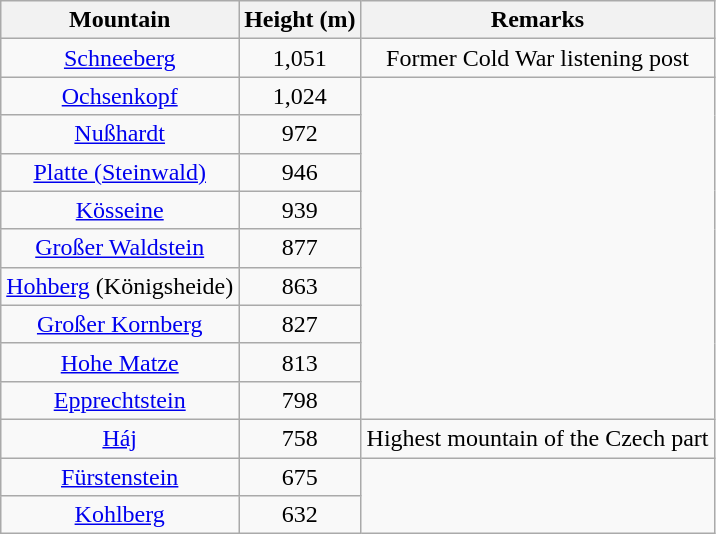<table class="wikitable sortable" style="text-align:center; max-width:500px">
<tr>
<th>Mountain</th>
<th>Height (m)</th>
<th class="unsortable">Remarks</th>
</tr>
<tr>
<td><a href='#'>Schneeberg</a></td>
<td>1,051</td>
<td>Former Cold War listening post</td>
</tr>
<tr>
<td><a href='#'>Ochsenkopf</a></td>
<td>1,024</td>
</tr>
<tr>
<td><a href='#'>Nußhardt</a></td>
<td>972</td>
</tr>
<tr>
<td><a href='#'>Platte (Steinwald)</a></td>
<td>946</td>
</tr>
<tr>
<td><a href='#'>Kösseine</a></td>
<td>939</td>
</tr>
<tr>
<td><a href='#'>Großer Waldstein</a></td>
<td>877</td>
</tr>
<tr>
<td><a href='#'>Hohberg</a> (Königsheide)</td>
<td>863</td>
</tr>
<tr>
<td><a href='#'>Großer Kornberg</a></td>
<td>827</td>
</tr>
<tr>
<td><a href='#'>Hohe Matze</a></td>
<td>813</td>
</tr>
<tr>
<td><a href='#'>Epprechtstein</a></td>
<td>798</td>
</tr>
<tr>
<td><a href='#'>Háj</a></td>
<td>758</td>
<td>Highest mountain of the Czech part</td>
</tr>
<tr>
<td><a href='#'>Fürstenstein</a></td>
<td>675</td>
</tr>
<tr>
<td><a href='#'>Kohlberg</a></td>
<td>632</td>
</tr>
</table>
